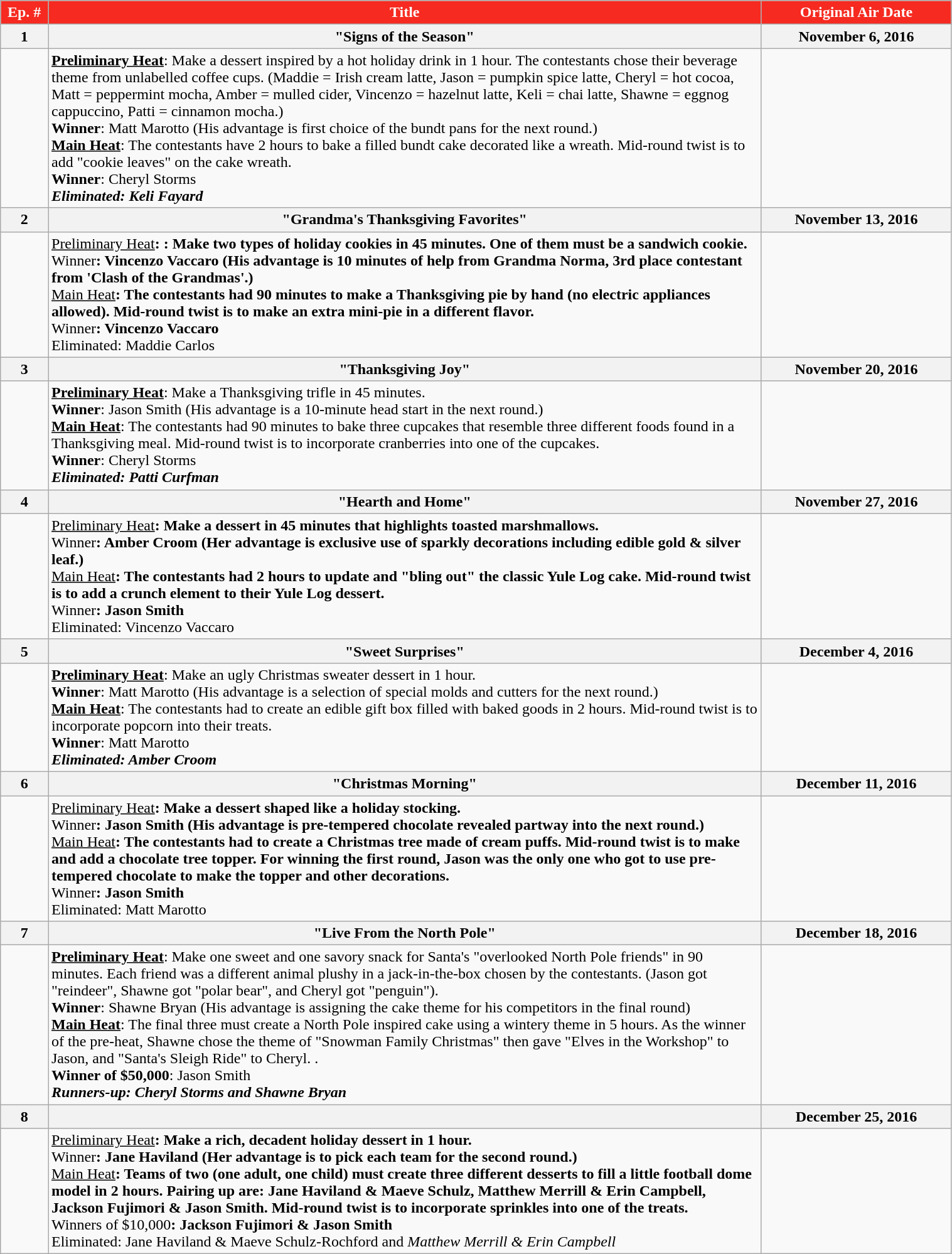<table class="wikitable plainrowheaders" style="width:80%;">
<tr>
<th style="background-color: #f62a20; color: #FFFFFF;" width=5%>Ep. #</th>
<th style="background-color: #f62a20; color: #FFFFFF;">Title</th>
<th style="background-color: #f62a20; color: #FFFFFF;" width=20%>Original Air Date</th>
</tr>
<tr>
<th align="center">1</th>
<th>"Signs of the Season"</th>
<th>November 6, 2016</th>
</tr>
<tr>
<td></td>
<td><strong><u>Preliminary Heat</u></strong>: Make a dessert inspired by a hot holiday drink in 1 hour. The contestants chose their beverage theme from unlabelled coffee cups. (Maddie = Irish cream latte, Jason = pumpkin spice latte, Cheryl = hot cocoa, Matt = peppermint mocha, Amber = mulled cider, Vincenzo = hazelnut latte, Keli = chai latte, Shawne = eggnog cappuccino, Patti = cinnamon mocha.)<br><strong>Winner</strong>: Matt Marotto (His advantage is first choice of the bundt pans for the next round.)<br><strong><u>Main Heat</u></strong>: The contestants have 2 hours to bake a filled bundt cake decorated like a wreath. Mid-round twist is to add "cookie leaves" on the cake wreath.<br><strong>Winner</strong>: Cheryl Storms<br><strong><em>Eliminated<strong>: Keli Fayard<em></td>
<td></td>
</tr>
<tr>
<th align="center">2</th>
<th>"Grandma's Thanksgiving Favorites"</th>
<th>November 13, 2016</th>
</tr>
<tr>
<td></td>
<td></strong><u>Preliminary Heat</u><strong>: : Make two types of holiday cookies in 45 minutes. One of them must be a sandwich cookie.<br></strong>Winner<strong>: Vincenzo Vaccaro (His advantage is 10 minutes of help from Grandma Norma, 3rd place contestant from 'Clash of the Grandmas'.)<br></strong><u>Main Heat</u><strong>: The contestants had 90 minutes to make a Thanksgiving pie by hand (no electric appliances allowed). Mid-round twist is to make an extra mini-pie in a different flavor.<br></strong>Winner<strong>: Vincenzo Vaccaro<br></em></strong>Eliminated</strong>: Maddie Carlos</em></td>
<td></td>
</tr>
<tr>
<th align="center">3</th>
<th>"Thanksgiving Joy"</th>
<th>November 20, 2016</th>
</tr>
<tr>
<td></td>
<td><strong><u>Preliminary Heat</u></strong>: Make a Thanksgiving trifle in 45 minutes.<br><strong>Winner</strong>: Jason Smith (His advantage is a 10-minute head start in the next round.)<br><strong><u>Main Heat</u></strong>: The contestants had 90 minutes to bake three cupcakes that resemble three different foods found in a Thanksgiving meal. Mid-round twist is to incorporate cranberries into one of the cupcakes.<br><strong>Winner</strong>: Cheryl Storms<br><strong><em>Eliminated<strong>: Patti Curfman<em></td>
<td></td>
</tr>
<tr>
<th align="center">4</th>
<th>"Hearth and Home"</th>
<th>November 27, 2016</th>
</tr>
<tr>
<td></td>
<td></strong><u>Preliminary Heat</u><strong>: Make a dessert in 45 minutes that highlights toasted marshmallows.<br></strong>Winner<strong>: Amber Croom (Her advantage is exclusive use of sparkly decorations including edible gold & silver leaf.)<br></strong><u>Main Heat</u><strong>: The contestants had 2 hours to update and "bling out" the classic Yule Log cake. Mid-round twist is to add a crunch element to their Yule Log dessert.<br></strong>Winner<strong>: Jason Smith<br></em></strong>Eliminated</strong>: Vincenzo Vaccaro</em></td>
<td></td>
</tr>
<tr>
<th>5</th>
<th>"Sweet Surprises"</th>
<th>December 4, 2016</th>
</tr>
<tr>
<td></td>
<td><strong><u>Preliminary Heat</u></strong>: Make an ugly Christmas sweater dessert in 1 hour.<br><strong>Winner</strong>: Matt Marotto (His advantage is a selection of special molds and cutters for the next round.)<br><strong><u>Main Heat</u></strong>: The contestants had to create an edible gift box filled with baked goods in 2 hours. Mid-round twist is to incorporate popcorn into their treats.<br><strong>Winner</strong>: Matt Marotto<br><strong><em>Eliminated<strong>: Amber Croom<em></td>
<td></td>
</tr>
<tr>
<th>6</th>
<th>"Christmas Morning"</th>
<th>December 11, 2016</th>
</tr>
<tr>
<td></td>
<td></strong><u>Preliminary Heat</u><strong>: Make a dessert shaped like a holiday stocking.<br></strong>Winner<strong>: Jason Smith (His advantage is pre-tempered chocolate revealed partway into the next round.)<br></strong><u>Main Heat</u><strong>: The contestants had to create a Christmas tree made of cream puffs. Mid-round twist is to make and add a chocolate tree topper. For winning the first round, Jason was the only one who got to use pre-tempered chocolate to make the topper and other decorations.<br></strong>Winner<strong>: Jason Smith<br></em></strong>Eliminated</strong>: Matt Marotto</em></td>
<td></td>
</tr>
<tr>
<th>7</th>
<th>"Live From the North Pole"</th>
<th>December 18, 2016</th>
</tr>
<tr>
<td></td>
<td><strong><u>Preliminary Heat</u></strong>: Make one sweet and one savory snack for Santa's "overlooked North Pole friends" in 90 minutes. Each friend was a different animal plushy in a jack-in-the-box chosen by the contestants. (Jason got "reindeer", Shawne got "polar bear", and Cheryl got "penguin").<br><strong>Winner</strong>: Shawne Bryan (His advantage is assigning the cake theme for his competitors in the final round)<br><strong><u>Main Heat</u></strong>: The final three must create a North Pole inspired cake using a wintery theme in 5 hours. As the winner of the pre-heat, Shawne chose the theme of "Snowman Family Christmas" then gave "Elves in the Workshop" to Jason, and "Santa's Sleigh Ride" to Cheryl. .<br><strong>Winner of $50,000</strong>: Jason Smith<br><strong><em>Runners-up<strong>: Cheryl Storms<em> and </em>Shawne Bryan<em></td>
<td></td>
</tr>
<tr>
<th>8</th>
<th></th>
<th>December 25, 2016</th>
</tr>
<tr>
<td></td>
<td></strong><u>Preliminary Heat</u><strong>: Make a rich, decadent holiday dessert in 1 hour.<br></strong>Winner<strong>: Jane Haviland (Her advantage is to pick each team for the second round.)<br></strong><u>Main Heat</u><strong>: Teams of two (one adult, one child) must create three different desserts to fill a little football dome model in 2 hours. Pairing up are: Jane Haviland & Maeve Schulz, Matthew Merrill & Erin Campbell, Jackson Fujimori & Jason Smith. Mid-round twist is to incorporate sprinkles into one of the treats.<br></strong>Winners of $10,000<strong>: Jackson Fujimori & Jason Smith<br></em></strong>Eliminated</strong>: Jane Haviland & Maeve Schulz-Rochford</em> and <em>Matthew Merrill & Erin Campbell</em></td>
<td></td>
</tr>
</table>
